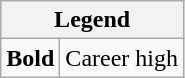<table class="wikitable mw-collapsible mw-collapsed">
<tr>
<th colspan="2">Legend</th>
</tr>
<tr>
<td><strong>Bold</strong></td>
<td>Career high</td>
</tr>
</table>
